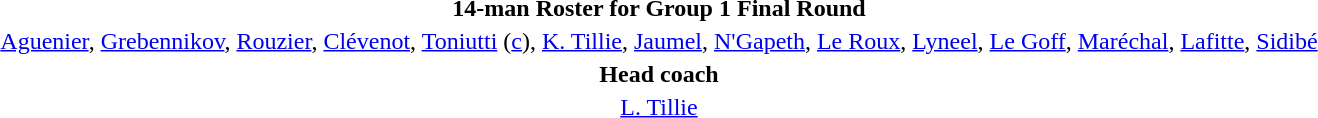<table style="text-align: center; margin-top: 2em; margin-left: auto; margin-right: auto">
<tr>
<td><strong>14-man Roster for Group 1 Final Round</strong></td>
</tr>
<tr>
<td><a href='#'>Aguenier</a>, <a href='#'>Grebennikov</a>, <a href='#'>Rouzier</a>, <a href='#'>Clévenot</a>, <a href='#'>Toniutti</a> (<a href='#'>c</a>), <a href='#'>K. Tillie</a>, <a href='#'>Jaumel</a>, <a href='#'>N'Gapeth</a>, <a href='#'>Le Roux</a>, <a href='#'>Lyneel</a>, <a href='#'>Le Goff</a>, <a href='#'>Maréchal</a>, <a href='#'>Lafitte</a>, <a href='#'>Sidibé</a></td>
</tr>
<tr>
<td><strong>Head coach</strong></td>
</tr>
<tr>
<td><a href='#'>L. Tillie</a></td>
</tr>
</table>
